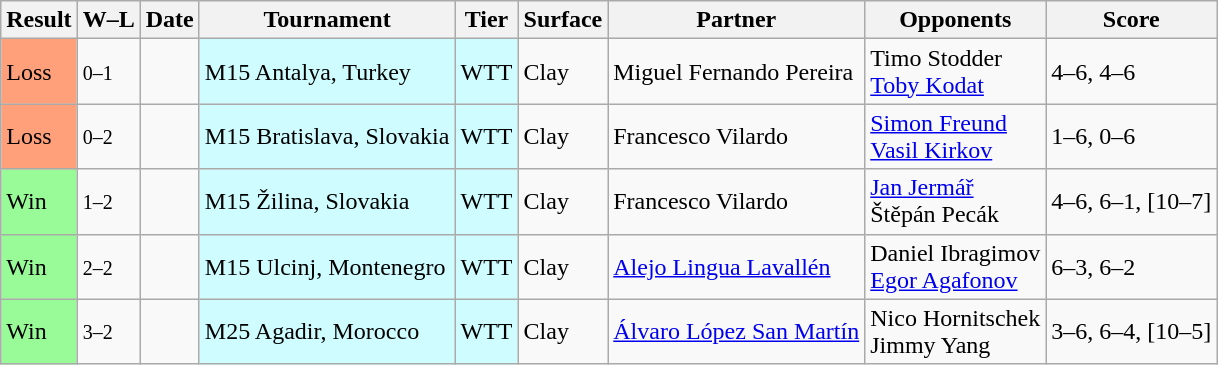<table class="sortable wikitable">
<tr>
<th>Result</th>
<th class="unsortable">W–L</th>
<th>Date</th>
<th>Tournament</th>
<th>Tier</th>
<th>Surface</th>
<th>Partner</th>
<th>Opponents</th>
<th class="unsortable">Score</th>
</tr>
<tr>
<td bgcolor=FFA07A>Loss</td>
<td><small>0–1</small></td>
<td></td>
<td style="background:#cffcff;">M15 Antalya, Turkey</td>
<td style="background:#cffcff;">WTT</td>
<td>Clay</td>
<td> Miguel Fernando Pereira</td>
<td> Timo Stodder<br> <a href='#'>Toby Kodat</a></td>
<td>4–6, 4–6</td>
</tr>
<tr>
<td bgcolor=FFA07A>Loss</td>
<td><small>0–2</small></td>
<td></td>
<td style="background:#cffcff;">M15 Bratislava, Slovakia</td>
<td style="background:#cffcff;">WTT</td>
<td>Clay</td>
<td> Francesco Vilardo</td>
<td> <a href='#'>Simon Freund</a><br> <a href='#'>Vasil Kirkov</a></td>
<td>1–6, 0–6</td>
</tr>
<tr>
<td bgcolor=98FB98>Win</td>
<td><small>1–2</small></td>
<td></td>
<td style="background:#cffcff;">M15 Žilina, Slovakia</td>
<td style="background:#cffcff;">WTT</td>
<td>Clay</td>
<td> Francesco Vilardo</td>
<td> <a href='#'>Jan Jermář</a><br> Štěpán Pecák</td>
<td>4–6, 6–1, [10–7]</td>
</tr>
<tr>
<td bgcolor=98FB98>Win</td>
<td><small>2–2</small></td>
<td></td>
<td style="background:#cffcff;">M15 Ulcinj, Montenegro</td>
<td style="background:#cffcff;">WTT</td>
<td>Clay</td>
<td> <a href='#'>Alejo Lingua Lavallén</a></td>
<td> Daniel Ibragimov<br> <a href='#'>Egor Agafonov</a></td>
<td>6–3, 6–2</td>
</tr>
<tr>
<td bgcolor=98FB98>Win</td>
<td><small>3–2</small></td>
<td></td>
<td style="background:#cffcff;">M25 Agadir, Morocco</td>
<td style="background:#cffcff;">WTT</td>
<td>Clay</td>
<td> <a href='#'>Álvaro López San Martín</a></td>
<td> Nico Hornitschek<br> Jimmy Yang</td>
<td>3–6, 6–4, [10–5]</td>
</tr>
</table>
